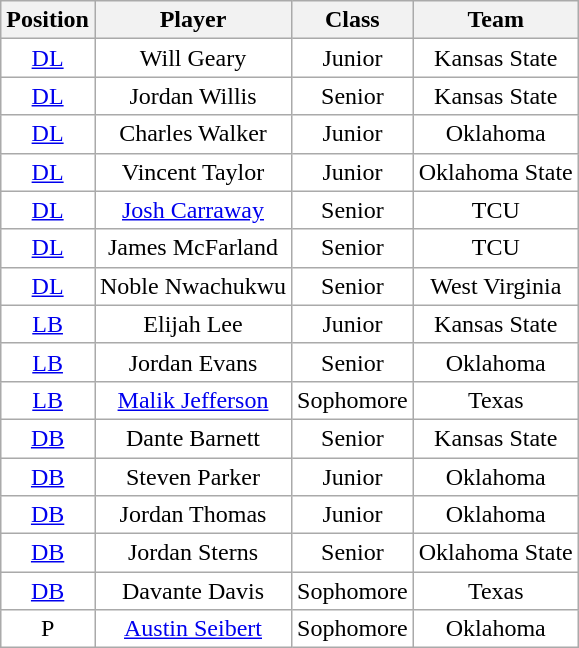<table class="wikitable sortable" border="1">
<tr>
<th>Position</th>
<th>Player</th>
<th>Class</th>
<th>Team</th>
</tr>
<tr>
<td style="text-align:center; background:white"><a href='#'>DL</a></td>
<td style="text-align:center; background:white">Will Geary</td>
<td style="text-align:center; background:white">Junior</td>
<td style="text-align:center; background:white">Kansas State</td>
</tr>
<tr>
<td style="text-align:center; background:white"><a href='#'>DL</a></td>
<td style="text-align:center; background:white">Jordan Willis</td>
<td style="text-align:center; background:white">Senior</td>
<td style="text-align:center; background:white">Kansas State</td>
</tr>
<tr>
<td style="text-align:center; background:white"><a href='#'>DL</a></td>
<td style="text-align:center; background:white">Charles Walker</td>
<td style="text-align:center; background:white">Junior</td>
<td style="text-align:center; background:white">Oklahoma</td>
</tr>
<tr>
<td style="text-align:center; background:white"><a href='#'>DL</a></td>
<td style="text-align:center; background:white">Vincent Taylor</td>
<td style="text-align:center; background:white">Junior</td>
<td style="text-align:center; background:white">Oklahoma State</td>
</tr>
<tr>
<td style="text-align:center; background:white"><a href='#'>DL</a></td>
<td style="text-align:center; background:white"><a href='#'>Josh Carraway</a></td>
<td style="text-align:center; background:white">Senior</td>
<td style="text-align:center; background:white">TCU</td>
</tr>
<tr>
<td style="text-align:center; background:white"><a href='#'>DL</a></td>
<td style="text-align:center; background:white">James McFarland</td>
<td style="text-align:center; background:white">Senior</td>
<td style="text-align:center; background:white">TCU</td>
</tr>
<tr>
<td style="text-align:center; background:white"><a href='#'>DL</a></td>
<td style="text-align:center; background:white">Noble Nwachukwu</td>
<td style="text-align:center; background:white">Senior</td>
<td style="text-align:center; background:white">West Virginia</td>
</tr>
<tr>
<td style="text-align:center; background:white"><a href='#'>LB</a></td>
<td style="text-align:center; background:white">Elijah Lee</td>
<td style="text-align:center; background:white">Junior</td>
<td style="text-align:center; background:white">Kansas State</td>
</tr>
<tr>
<td style="text-align:center; background:white"><a href='#'>LB</a></td>
<td style="text-align:center; background:white">Jordan Evans</td>
<td style="text-align:center; background:white">Senior</td>
<td style="text-align:center; background:white">Oklahoma</td>
</tr>
<tr>
<td style="text-align:center; background:white"><a href='#'>LB</a></td>
<td style="text-align:center; background:white"><a href='#'>Malik Jefferson</a></td>
<td style="text-align:center; background:white">Sophomore</td>
<td style="text-align:center; background:white">Texas</td>
</tr>
<tr>
<td style="text-align:center; background:white"><a href='#'>DB</a></td>
<td style="text-align:center; background:white">Dante Barnett</td>
<td style="text-align:center; background:white">Senior</td>
<td style="text-align:center; background:white">Kansas State</td>
</tr>
<tr>
<td style="text-align:center; background:white"><a href='#'>DB</a></td>
<td style="text-align:center; background:white">Steven Parker</td>
<td style="text-align:center; background:white">Junior</td>
<td style="text-align:center; background:white">Oklahoma</td>
</tr>
<tr>
<td style="text-align:center; background:white"><a href='#'>DB</a></td>
<td style="text-align:center; background:white">Jordan Thomas</td>
<td style="text-align:center; background:white">Junior</td>
<td style="text-align:center; background:white">Oklahoma</td>
</tr>
<tr>
<td style="text-align:center; background:white"><a href='#'>DB</a></td>
<td style="text-align:center; background:white">Jordan Sterns</td>
<td style="text-align:center; background:white">Senior</td>
<td style="text-align:center; background:white">Oklahoma State</td>
</tr>
<tr>
<td style="text-align:center; background:white"><a href='#'>DB</a></td>
<td style="text-align:center; background:white">Davante Davis</td>
<td style="text-align:center; background:white">Sophomore</td>
<td style="text-align:center; background:white">Texas</td>
</tr>
<tr>
<td style="text-align:center; background:white">P</td>
<td style="text-align:center; background:white"><a href='#'>Austin Seibert</a></td>
<td style="text-align:center; background:white">Sophomore</td>
<td style="text-align:center; background:white">Oklahoma</td>
</tr>
</table>
